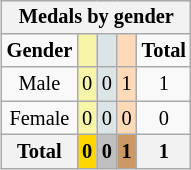<table class="wikitable" style="font-size:85%; float:right">
<tr style="background:#efefef;">
<th colspan=5><strong>Medals by gender</strong></th>
</tr>
<tr align=center>
<td><strong>Gender</strong></td>
<td style="background:#f7f6a8;"></td>
<td style="background:#dce5e5;"></td>
<td style="background:#ffdab9;"></td>
<td><strong>Total</strong></td>
</tr>
<tr align=center>
<td>Male</td>
<td style="background:#F7F6A8;">0</td>
<td style="background:#DCE5E5;">0</td>
<td style="background:#FFDAB9;">1</td>
<td>1</td>
</tr>
<tr align=center>
<td>Female</td>
<td style="background:#F7F6A8;">0</td>
<td style="background:#DCE5E5;">0</td>
<td style="background:#FFDAB9;">0</td>
<td>0</td>
</tr>
<tr align=center>
<th><strong>Total</strong></th>
<th style="background:gold;"><strong>0</strong></th>
<th style="background:silver;"><strong>0</strong></th>
<th style="background:#c96;"><strong>1</strong></th>
<th><strong>1</strong></th>
</tr>
</table>
